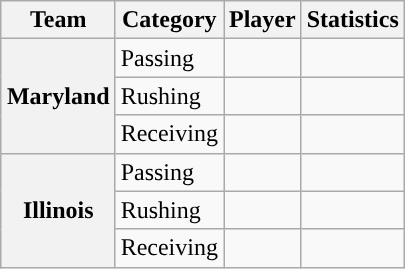<table class="wikitable" style="float:right">
<tr>
<th>Team</th>
<th>Category</th>
<th>Player</th>
<th>Statistics</th>
</tr>
<tr>
<th rowspan=3>Maryland</th>
<td>Passing</td>
<td></td>
<td></td>
</tr>
<tr>
<td>Rushing</td>
<td></td>
<td></td>
</tr>
<tr>
<td>Receiving</td>
<td></td>
<td></td>
</tr>
<tr>
<th rowspan=3>Illinois</th>
<td>Passing</td>
<td></td>
<td></td>
</tr>
<tr>
<td>Rushing</td>
<td></td>
<td></td>
</tr>
<tr>
<td>Receiving</td>
<td></td>
<td></td>
</tr>
</table>
